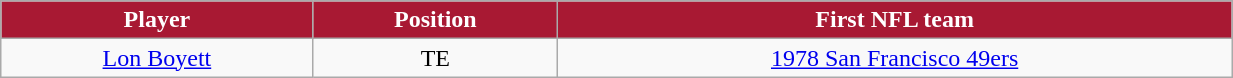<table class="wikitable" width="65%">
<tr align="center" style="background:#A81933;color:#FFFFFF;">
<td><strong>Player</strong></td>
<td><strong>Position</strong></td>
<td><strong>First NFL team</strong></td>
</tr>
<tr align="center" bgcolor="">
<td><a href='#'>Lon Boyett</a></td>
<td>TE</td>
<td><a href='#'>1978 San Francisco 49ers</a></td>
</tr>
</table>
